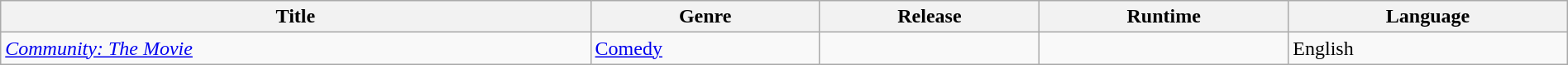<table class="wikitable sortable" style="width:100%;">
<tr>
<th>Title</th>
<th>Genre</th>
<th>Release</th>
<th>Runtime</th>
<th>Language</th>
</tr>
<tr>
<td><em><a href='#'>Community: The Movie</a></em></td>
<td><a href='#'>Comedy</a></td>
<td></td>
<td></td>
<td>English</td>
</tr>
</table>
